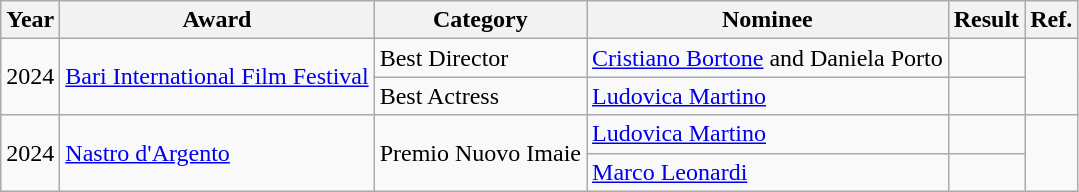<table class="wikitable">
<tr>
<th>Year</th>
<th>Award</th>
<th>Category</th>
<th>Nominee</th>
<th>Result</th>
<th>Ref.</th>
</tr>
<tr>
<td rowspan="2">2024</td>
<td rowspan="2"><a href='#'>Bari International Film Festival</a></td>
<td>Best Director</td>
<td><a href='#'>Cristiano Bortone</a> and Daniela Porto</td>
<td></td>
<td rowspan="2"></td>
</tr>
<tr>
<td>Best Actress</td>
<td><a href='#'>Ludovica Martino</a></td>
<td></td>
</tr>
<tr>
<td rowspan="2">2024</td>
<td rowspan="2"><a href='#'>Nastro d'Argento</a></td>
<td rowspan="2">Premio Nuovo Imaie</td>
<td><a href='#'>Ludovica Martino</a></td>
<td></td>
<td rowspan="2"></td>
</tr>
<tr>
<td><a href='#'>Marco Leonardi</a></td>
<td></td>
</tr>
</table>
